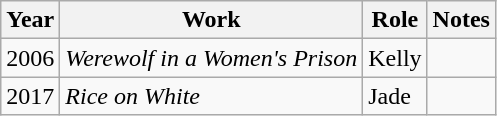<table class="wikitable">
<tr>
<th>Year</th>
<th>Work</th>
<th>Role</th>
<th>Notes</th>
</tr>
<tr>
<td>2006</td>
<td><em>Werewolf in a Women's Prison</em></td>
<td>Kelly</td>
<td></td>
</tr>
<tr>
<td>2017</td>
<td><em>Rice on White</em></td>
<td>Jade</td>
<td></td>
</tr>
</table>
